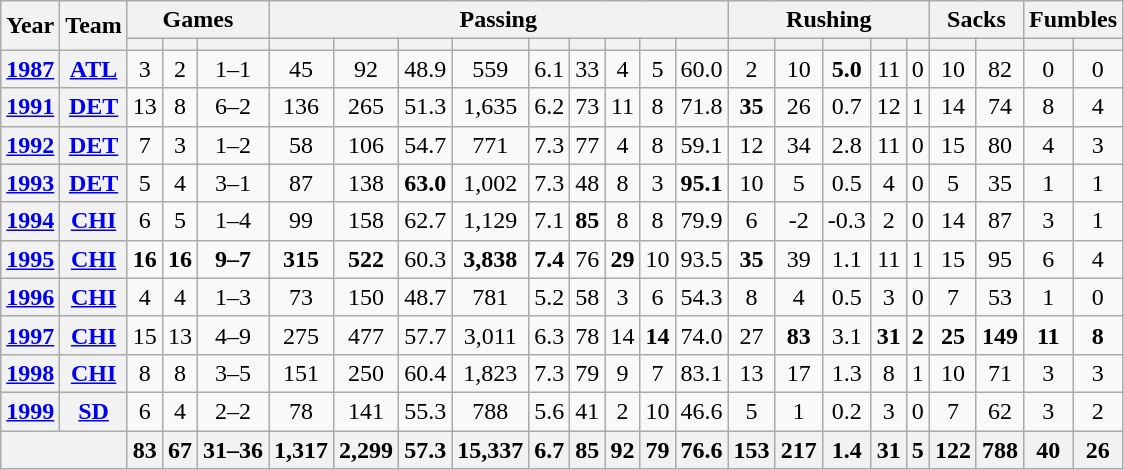<table class="wikitable" style="text-align:center;">
<tr>
<th rowspan="2">Year</th>
<th rowspan="2">Team</th>
<th colspan="3">Games</th>
<th colspan="9">Passing</th>
<th colspan="5">Rushing</th>
<th colspan="2">Sacks</th>
<th colspan="2">Fumbles</th>
</tr>
<tr>
<th></th>
<th></th>
<th></th>
<th></th>
<th></th>
<th></th>
<th></th>
<th></th>
<th></th>
<th></th>
<th></th>
<th></th>
<th></th>
<th></th>
<th></th>
<th></th>
<th></th>
<th></th>
<th></th>
<th></th>
<th></th>
</tr>
<tr>
<th><a href='#'>1987</a></th>
<th><a href='#'>ATL</a></th>
<td>3</td>
<td>2</td>
<td>1–1</td>
<td>45</td>
<td>92</td>
<td>48.9</td>
<td>559</td>
<td>6.1</td>
<td>33</td>
<td>4</td>
<td>5</td>
<td>60.0</td>
<td>2</td>
<td>10</td>
<td><strong>5.0</strong></td>
<td>11</td>
<td>0</td>
<td>10</td>
<td>82</td>
<td>0</td>
<td>0</td>
</tr>
<tr>
<th><a href='#'>1991</a></th>
<th><a href='#'>DET</a></th>
<td>13</td>
<td>8</td>
<td>6–2</td>
<td>136</td>
<td>265</td>
<td>51.3</td>
<td>1,635</td>
<td>6.2</td>
<td>73</td>
<td>11</td>
<td>8</td>
<td>71.8</td>
<td><strong>35</strong></td>
<td>26</td>
<td>0.7</td>
<td>12</td>
<td>1</td>
<td>14</td>
<td>74</td>
<td>8</td>
<td>4</td>
</tr>
<tr>
<th><a href='#'>1992</a></th>
<th><a href='#'>DET</a></th>
<td>7</td>
<td>3</td>
<td>1–2</td>
<td>58</td>
<td>106</td>
<td>54.7</td>
<td>771</td>
<td>7.3</td>
<td>77</td>
<td>4</td>
<td>8</td>
<td>59.1</td>
<td>12</td>
<td>34</td>
<td>2.8</td>
<td>11</td>
<td>0</td>
<td>15</td>
<td>80</td>
<td>4</td>
<td>3</td>
</tr>
<tr>
<th><a href='#'>1993</a></th>
<th><a href='#'>DET</a></th>
<td>5</td>
<td>4</td>
<td>3–1</td>
<td>87</td>
<td>138</td>
<td><strong>63.0</strong></td>
<td>1,002</td>
<td>7.3</td>
<td>48</td>
<td>8</td>
<td>3</td>
<td><strong>95.1</strong></td>
<td>10</td>
<td>5</td>
<td>0.5</td>
<td>4</td>
<td>0</td>
<td>5</td>
<td>35</td>
<td>1</td>
<td>1</td>
</tr>
<tr>
<th><a href='#'>1994</a></th>
<th><a href='#'>CHI</a></th>
<td>6</td>
<td>5</td>
<td>1–4</td>
<td>99</td>
<td>158</td>
<td>62.7</td>
<td>1,129</td>
<td>7.1</td>
<td><strong>85</strong></td>
<td>8</td>
<td>8</td>
<td>79.9</td>
<td>6</td>
<td>-2</td>
<td>-0.3</td>
<td>2</td>
<td>0</td>
<td>14</td>
<td>87</td>
<td>3</td>
<td>1</td>
</tr>
<tr>
<th><a href='#'>1995</a></th>
<th><a href='#'>CHI</a></th>
<td><strong>16</strong></td>
<td><strong>16</strong></td>
<td><strong>9–7</strong></td>
<td><strong>315</strong></td>
<td><strong>522</strong></td>
<td>60.3</td>
<td><strong>3,838</strong></td>
<td><strong>7.4</strong></td>
<td>76</td>
<td><strong>29</strong></td>
<td>10</td>
<td>93.5</td>
<td><strong>35</strong></td>
<td>39</td>
<td>1.1</td>
<td>11</td>
<td>1</td>
<td>15</td>
<td>95</td>
<td>6</td>
<td>4</td>
</tr>
<tr>
<th><a href='#'>1996</a></th>
<th><a href='#'>CHI</a></th>
<td>4</td>
<td>4</td>
<td>1–3</td>
<td>73</td>
<td>150</td>
<td>48.7</td>
<td>781</td>
<td>5.2</td>
<td>58</td>
<td>3</td>
<td>6</td>
<td>54.3</td>
<td>8</td>
<td>4</td>
<td>0.5</td>
<td>3</td>
<td>0</td>
<td>7</td>
<td>53</td>
<td>1</td>
<td>0</td>
</tr>
<tr>
<th><a href='#'>1997</a></th>
<th><a href='#'>CHI</a></th>
<td>15</td>
<td>13</td>
<td>4–9</td>
<td>275</td>
<td>477</td>
<td>57.7</td>
<td>3,011</td>
<td>6.3</td>
<td>78</td>
<td>14</td>
<td><strong>14</strong></td>
<td>74.0</td>
<td>27</td>
<td><strong>83</strong></td>
<td>3.1</td>
<td><strong>31</strong></td>
<td><strong>2</strong></td>
<td><strong>25</strong></td>
<td><strong>149</strong></td>
<td><strong>11</strong></td>
<td><strong>8</strong></td>
</tr>
<tr>
<th><a href='#'>1998</a></th>
<th><a href='#'>CHI</a></th>
<td>8</td>
<td>8</td>
<td>3–5</td>
<td>151</td>
<td>250</td>
<td>60.4</td>
<td>1,823</td>
<td>7.3</td>
<td>79</td>
<td>9</td>
<td>7</td>
<td>83.1</td>
<td>13</td>
<td>17</td>
<td>1.3</td>
<td>8</td>
<td>1</td>
<td>10</td>
<td>71</td>
<td>3</td>
<td>3</td>
</tr>
<tr>
<th><a href='#'>1999</a></th>
<th><a href='#'>SD</a></th>
<td>6</td>
<td>4</td>
<td>2–2</td>
<td>78</td>
<td>141</td>
<td>55.3</td>
<td>788</td>
<td>5.6</td>
<td>41</td>
<td>2</td>
<td>10</td>
<td>46.6</td>
<td>5</td>
<td>1</td>
<td>0.2</td>
<td>3</td>
<td>0</td>
<td>7</td>
<td>62</td>
<td>3</td>
<td>2</td>
</tr>
<tr>
<th colspan="2"></th>
<th>83</th>
<th>67</th>
<th>31–36</th>
<th>1,317</th>
<th>2,299</th>
<th>57.3</th>
<th>15,337</th>
<th>6.7</th>
<th>85</th>
<th>92</th>
<th>79</th>
<th>76.6</th>
<th>153</th>
<th>217</th>
<th>1.4</th>
<th>31</th>
<th>5</th>
<th>122</th>
<th>788</th>
<th>40</th>
<th>26</th>
</tr>
</table>
